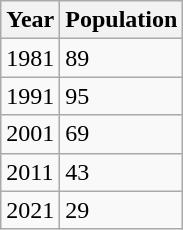<table class="wikitable">
<tr>
<th>Year</th>
<th>Population</th>
</tr>
<tr>
<td>1981</td>
<td>89</td>
</tr>
<tr>
<td>1991</td>
<td>95</td>
</tr>
<tr>
<td>2001</td>
<td>69</td>
</tr>
<tr>
<td>2011</td>
<td>43</td>
</tr>
<tr>
<td>2021</td>
<td>29</td>
</tr>
</table>
